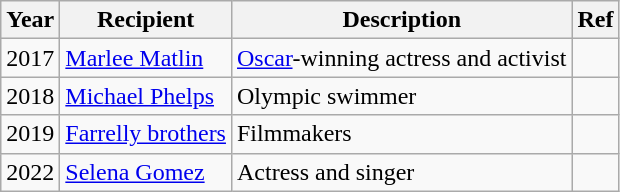<table class="wikitable">
<tr>
<th>Year</th>
<th>Recipient</th>
<th>Description</th>
<th>Ref</th>
</tr>
<tr>
<td>2017</td>
<td><a href='#'>Marlee Matlin</a></td>
<td><a href='#'>Oscar</a>-winning actress and activist</td>
<td></td>
</tr>
<tr>
<td>2018</td>
<td><a href='#'>Michael Phelps</a></td>
<td>Olympic swimmer</td>
<td></td>
</tr>
<tr>
<td>2019</td>
<td><a href='#'>Farrelly brothers</a></td>
<td>Filmmakers</td>
<td></td>
</tr>
<tr>
<td>2022</td>
<td><a href='#'>Selena Gomez</a></td>
<td>Actress and singer</td>
<td></td>
</tr>
</table>
